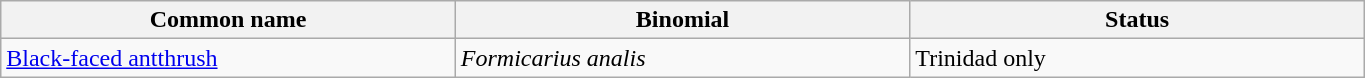<table width=72% class="wikitable">
<tr>
<th width=24%>Common name</th>
<th width=24%>Binomial</th>
<th width=24%>Status</th>
</tr>
<tr>
<td><a href='#'>Black-faced antthrush</a></td>
<td><em>Formicarius analis</em></td>
<td>Trinidad only</td>
</tr>
</table>
